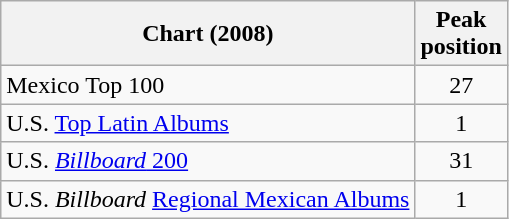<table class="wikitable">
<tr>
<th align="center">Chart (2008)</th>
<th align="center">Peak<br>position</th>
</tr>
<tr>
<td align="left">Mexico Top 100</td>
<td align="center">27</td>
</tr>
<tr>
<td align="left">U.S. <a href='#'>Top Latin Albums</a></td>
<td align="center">1</td>
</tr>
<tr>
<td align="left">U.S. <a href='#'><em>Billboard</em> 200</a></td>
<td align="center">31</td>
</tr>
<tr>
<td>U.S. <em>Billboard</em> <a href='#'>Regional Mexican Albums</a></td>
<td style="text-align:center;">1</td>
</tr>
</table>
